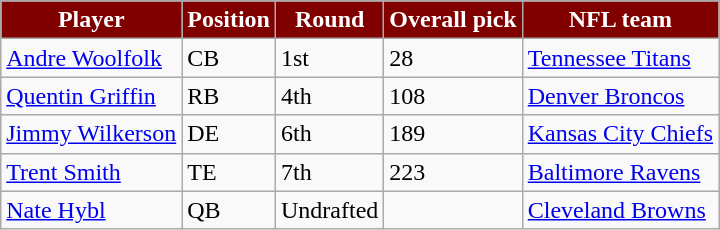<table class="wikitable">
<tr>
<th style="background: maroon; color: white">Player</th>
<th style="background: maroon; color: white">Position</th>
<th style="background: maroon; color: white">Round</th>
<th style="background: maroon; color: white">Overall pick</th>
<th style="background: maroon; color: white">NFL team</th>
</tr>
<tr>
<td><a href='#'>Andre Woolfolk</a></td>
<td>CB</td>
<td>1st</td>
<td>28</td>
<td><a href='#'>Tennessee Titans</a></td>
</tr>
<tr>
<td><a href='#'>Quentin Griffin</a></td>
<td>RB</td>
<td>4th</td>
<td>108</td>
<td><a href='#'>Denver Broncos</a></td>
</tr>
<tr>
<td><a href='#'>Jimmy Wilkerson</a></td>
<td>DE</td>
<td>6th</td>
<td>189</td>
<td><a href='#'>Kansas City Chiefs</a></td>
</tr>
<tr>
<td><a href='#'>Trent Smith</a></td>
<td>TE</td>
<td>7th</td>
<td>223</td>
<td><a href='#'>Baltimore Ravens</a></td>
</tr>
<tr>
<td><a href='#'>Nate Hybl</a></td>
<td>QB</td>
<td>Undrafted</td>
<td></td>
<td><a href='#'>Cleveland Browns</a></td>
</tr>
</table>
